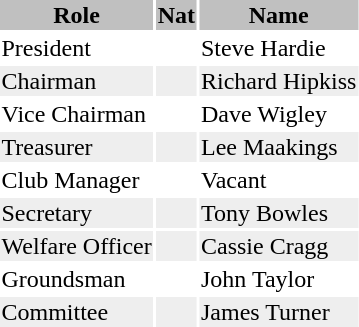<table class="toccolours">
<tr>
<th style="background:silver">Role</th>
<th style="background:silver">Nat</th>
<th style="background:silver">Name</th>
</tr>
<tr>
<td>President</td>
<td></td>
<td>Steve Hardie</td>
</tr>
<tr style="background:#eee">
<td>Chairman</td>
<td></td>
<td>Richard Hipkiss</td>
</tr>
<tr>
<td>Vice Chairman</td>
<td></td>
<td>Dave Wigley</td>
</tr>
<tr style="background:#eee">
<td>Treasurer</td>
<td></td>
<td>Lee Maakings</td>
</tr>
<tr>
<td>Club Manager</td>
<td></td>
<td>Vacant</td>
</tr>
<tr style="background:#eee">
<td>Secretary</td>
<td></td>
<td>Tony Bowles</td>
</tr>
<tr style="background:#eee">
<td>Welfare Officer</td>
<td></td>
<td>Cassie Cragg</td>
</tr>
<tr>
<td>Groundsman</td>
<td></td>
<td>John Taylor</td>
</tr>
<tr style="background:#eee">
<td>Committee</td>
<td></td>
<td>James Turner</td>
</tr>
</table>
